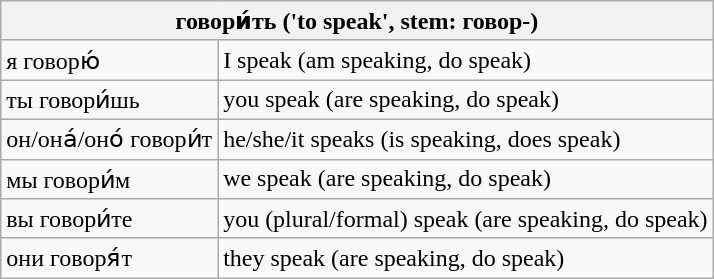<table class="wikitable">
<tr>
<th colspan="2">говори́ть ('to speak', stem: говор-)</th>
</tr>
<tr>
<td>я говорю́</td>
<td>I speak (am speaking, do speak)</td>
</tr>
<tr>
<td>ты говори́шь</td>
<td>you speak (are speaking, do speak)</td>
</tr>
<tr>
<td>он/она́/оно́ говори́т</td>
<td>he/she/it speaks (is speaking, does speak)</td>
</tr>
<tr>
<td>мы говори́м</td>
<td>we speak (are speaking, do speak)</td>
</tr>
<tr>
<td>вы говори́те</td>
<td>you (plural/formal) speak (are speaking, do speak)</td>
</tr>
<tr>
<td>они говоря́т</td>
<td>they speak (are speaking, do speak)</td>
</tr>
</table>
